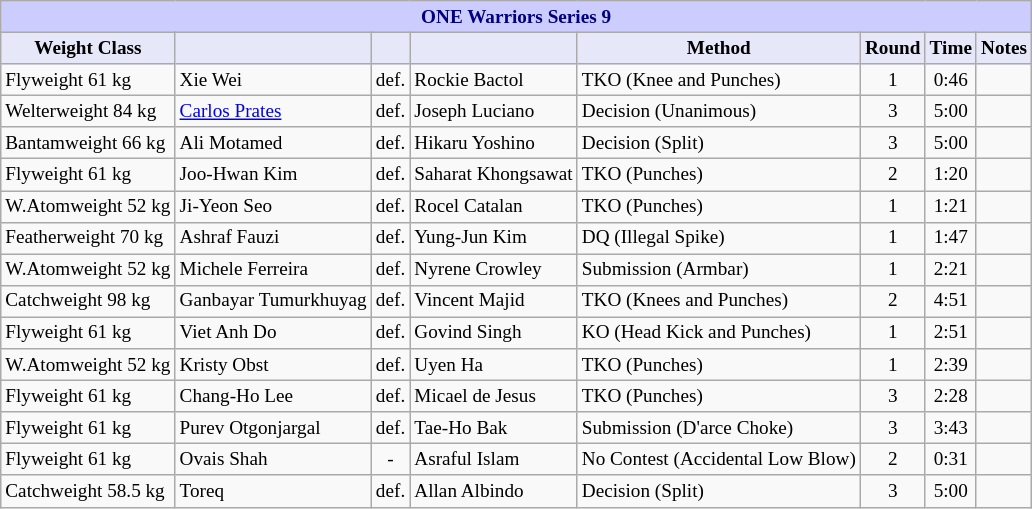<table class="wikitable" style="font-size: 80%;">
<tr>
<th colspan="8" style="background-color: #ccf; color: #000080; text-align: center;"><strong>ONE Warriors Series 9</strong></th>
</tr>
<tr>
<th colspan="1" style="background-color: #E6E8FA; color: #000000; text-align: center;">Weight Class</th>
<th colspan="1" style="background-color: #E6E8FA; color: #000000; text-align: center;"></th>
<th colspan="1" style="background-color: #E6E8FA; color: #000000; text-align: center;"></th>
<th colspan="1" style="background-color: #E6E8FA; color: #000000; text-align: center;"></th>
<th colspan="1" style="background-color: #E6E8FA; color: #000000; text-align: center;">Method</th>
<th colspan="1" style="background-color: #E6E8FA; color: #000000; text-align: center;">Round</th>
<th colspan="1" style="background-color: #E6E8FA; color: #000000; text-align: center;">Time</th>
<th colspan="1" style="background-color: #E6E8FA; color: #000000; text-align: center;">Notes</th>
</tr>
<tr>
<td>Flyweight 61 kg</td>
<td> Xie Wei</td>
<td>def.</td>
<td> Rockie Bactol</td>
<td>TKO (Knee and Punches)</td>
<td align=center>1</td>
<td align=center>0:46</td>
<td></td>
</tr>
<tr>
<td>Welterweight 84 kg</td>
<td> <a href='#'>Carlos Prates</a></td>
<td>def.</td>
<td> Joseph Luciano</td>
<td>Decision (Unanimous)</td>
<td align=center>3</td>
<td align=center>5:00</td>
<td></td>
</tr>
<tr>
<td>Bantamweight 66 kg</td>
<td> Ali Motamed</td>
<td>def.</td>
<td> Hikaru Yoshino</td>
<td>Decision (Split)</td>
<td align=center>3</td>
<td align=center>5:00</td>
<td></td>
</tr>
<tr>
<td>Flyweight 61 kg</td>
<td> Joo-Hwan Kim</td>
<td>def.</td>
<td> Saharat Khongsawat</td>
<td>TKO (Punches)</td>
<td align=center>2</td>
<td align=center>1:20</td>
<td></td>
</tr>
<tr>
<td>W.Atomweight 52 kg</td>
<td> Ji-Yeon Seo</td>
<td>def.</td>
<td> Rocel Catalan</td>
<td>TKO (Punches)</td>
<td align=center>1</td>
<td align=center>1:21</td>
<td></td>
</tr>
<tr>
<td>Featherweight 70 kg</td>
<td> Ashraf Fauzi</td>
<td>def.</td>
<td> Yung-Jun Kim</td>
<td>DQ (Illegal Spike)</td>
<td align=center>1</td>
<td align=center>1:47</td>
<td></td>
</tr>
<tr>
<td>W.Atomweight 52 kg</td>
<td> Michele Ferreira</td>
<td>def.</td>
<td> Nyrene Crowley</td>
<td>Submission (Armbar)</td>
<td align=center>1</td>
<td align=center>2:21</td>
<td></td>
</tr>
<tr>
<td>Catchweight 98 kg</td>
<td> Ganbayar Tumurkhuyag</td>
<td>def.</td>
<td> Vincent Majid</td>
<td>TKO (Knees and Punches)</td>
<td align=center>2</td>
<td align=center>4:51</td>
<td></td>
</tr>
<tr>
<td>Flyweight 61 kg</td>
<td> Viet Anh Do</td>
<td>def.</td>
<td> Govind Singh</td>
<td>KO (Head Kick and Punches)</td>
<td align=center>1</td>
<td align=center>2:51</td>
<td></td>
</tr>
<tr>
<td>W.Atomweight 52 kg</td>
<td> Kristy Obst</td>
<td>def.</td>
<td> Uyen Ha</td>
<td>TKO (Punches)</td>
<td align=center>1</td>
<td align=center>2:39</td>
<td></td>
</tr>
<tr>
<td>Flyweight 61 kg</td>
<td> Chang-Ho Lee</td>
<td>def.</td>
<td> Micael de Jesus</td>
<td>TKO (Punches)</td>
<td align=center>3</td>
<td align=center>2:28</td>
<td></td>
</tr>
<tr>
<td>Flyweight 61 kg</td>
<td> Purev Otgonjargal</td>
<td>def.</td>
<td> Tae-Ho Bak</td>
<td>Submission (D'arce Choke)</td>
<td align=center>3</td>
<td align=center>3:43</td>
<td></td>
</tr>
<tr>
<td>Flyweight 61 kg</td>
<td> Ovais Shah</td>
<td align=center>-</td>
<td> Asraful Islam</td>
<td>No Contest (Accidental Low Blow)</td>
<td align=center>2</td>
<td align=center>0:31</td>
<td></td>
</tr>
<tr>
<td>Catchweight 58.5 kg</td>
<td> Toreq</td>
<td>def.</td>
<td> Allan Albindo</td>
<td>Decision (Split)</td>
<td align=center>3</td>
<td align=center>5:00</td>
<td></td>
</tr>
</table>
